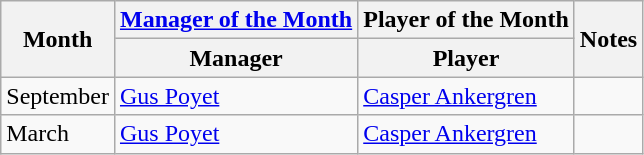<table class="wikitable">
<tr>
<th rowspan="2">Month</th>
<th colspan="1"><a href='#'>Manager of the Month</a></th>
<th colspan="1">Player of the Month</th>
<th rowspan="2">Notes</th>
</tr>
<tr>
<th>Manager</th>
<th>Player</th>
</tr>
<tr>
<td>September</td>
<td><a href='#'>Gus Poyet</a></td>
<td><a href='#'>Casper Ankergren</a></td>
<td align=center></td>
</tr>
<tr>
<td>March</td>
<td><a href='#'>Gus Poyet</a></td>
<td><a href='#'>Casper Ankergren</a></td>
<td align=center></td>
</tr>
</table>
